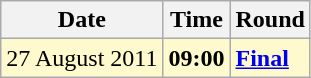<table class="wikitable">
<tr>
<th>Date</th>
<th>Time</th>
<th>Round</th>
</tr>
<tr style=background:lemonchiffon>
<td>27 August 2011</td>
<td><strong>09:00</strong></td>
<td><strong><a href='#'>Final</a></strong></td>
</tr>
</table>
